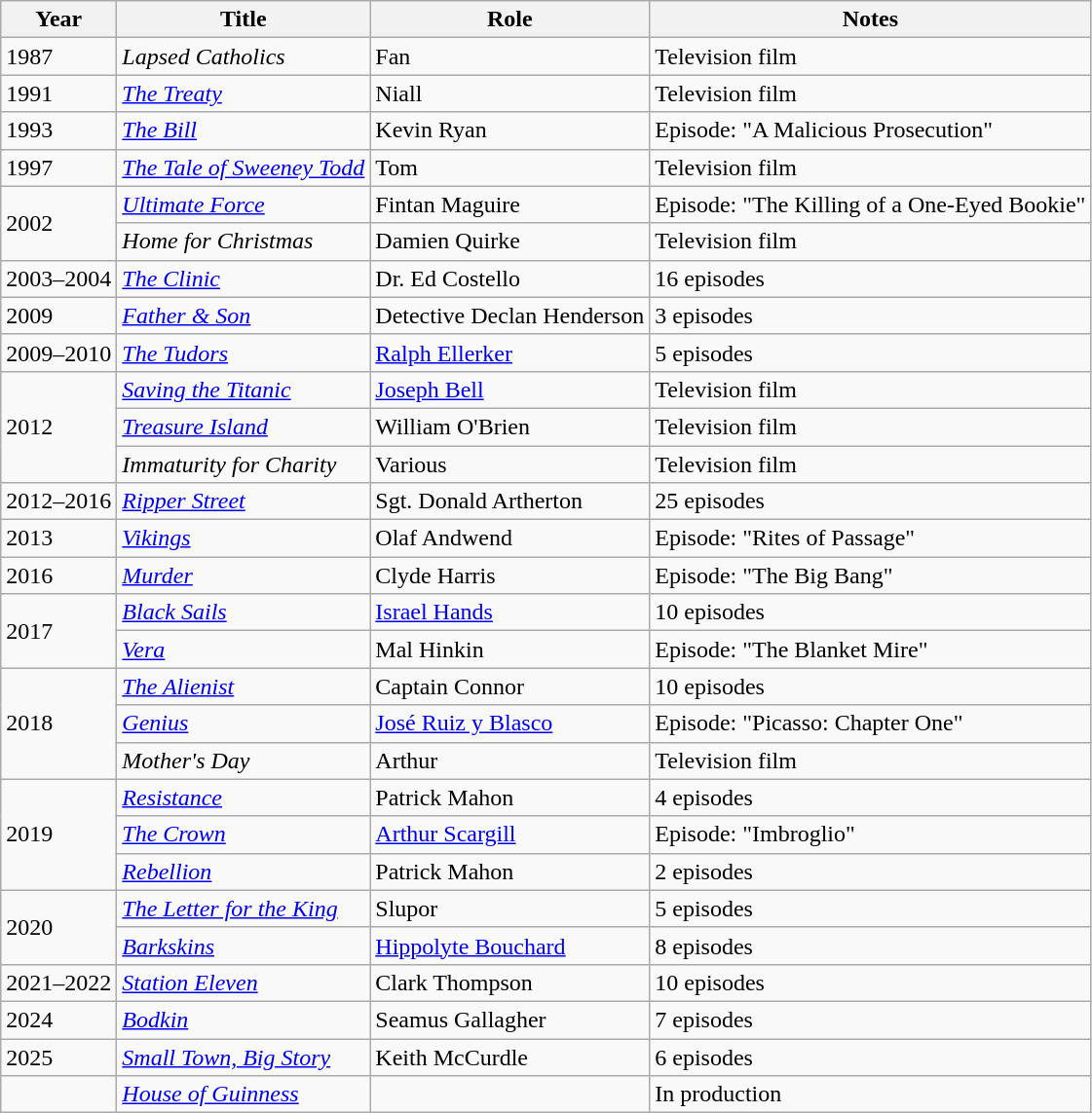<table class="wikitable sortable">
<tr>
<th>Year</th>
<th>Title</th>
<th>Role</th>
<th class="unsortable">Notes</th>
</tr>
<tr>
<td>1987</td>
<td><em>Lapsed Catholics</em></td>
<td>Fan</td>
<td>Television film</td>
</tr>
<tr>
<td>1991</td>
<td><a href='#'><em>The Treaty</em></a></td>
<td>Niall</td>
<td>Television film</td>
</tr>
<tr>
<td>1993</td>
<td><em><a href='#'>The Bill</a></em></td>
<td>Kevin Ryan</td>
<td>Episode: "A Malicious Prosecution"</td>
</tr>
<tr>
<td>1997</td>
<td><em><a href='#'>The Tale of Sweeney Todd</a></em></td>
<td>Tom</td>
<td>Television film</td>
</tr>
<tr>
<td rowspan="2">2002</td>
<td><em><a href='#'>Ultimate Force</a></em></td>
<td>Fintan Maguire</td>
<td>Episode: "The Killing of a One-Eyed Bookie"</td>
</tr>
<tr>
<td><em>Home for Christmas</em></td>
<td>Damien Quirke</td>
<td>Television film</td>
</tr>
<tr>
<td>2003–2004</td>
<td><a href='#'><em>The Clinic</em></a></td>
<td>Dr. Ed Costello</td>
<td>16 episodes</td>
</tr>
<tr>
<td>2009</td>
<td><a href='#'><em>Father & Son</em></a></td>
<td>Detective Declan Henderson</td>
<td>3 episodes</td>
</tr>
<tr>
<td>2009–2010</td>
<td><em><a href='#'>The Tudors</a></em></td>
<td><a href='#'>Ralph Ellerker</a></td>
<td>5 episodes</td>
</tr>
<tr>
<td rowspan="3">2012</td>
<td><em><a href='#'>Saving the Titanic</a></em></td>
<td><a href='#'>Joseph Bell</a></td>
<td>Television film</td>
</tr>
<tr>
<td><a href='#'><em>Treasure Island</em></a></td>
<td>William O'Brien</td>
<td>Television film</td>
</tr>
<tr>
<td><em>Immaturity for Charity</em></td>
<td>Various</td>
<td>Television film</td>
</tr>
<tr>
<td>2012–2016</td>
<td><em><a href='#'>Ripper Street</a></em></td>
<td>Sgt. Donald Artherton</td>
<td>25 episodes</td>
</tr>
<tr>
<td>2013</td>
<td><a href='#'><em>Vikings</em></a></td>
<td>Olaf Andwend</td>
<td>Episode: "Rites of Passage"</td>
</tr>
<tr>
<td>2016</td>
<td><a href='#'><em>Murder</em></a></td>
<td>Clyde Harris</td>
<td>Episode: "The Big Bang"</td>
</tr>
<tr>
<td rowspan="2">2017</td>
<td><a href='#'><em>Black Sails</em></a></td>
<td><a href='#'>Israel Hands</a></td>
<td>10 episodes</td>
</tr>
<tr>
<td><a href='#'><em>Vera</em></a></td>
<td>Mal Hinkin</td>
<td>Episode: "The Blanket Mire"</td>
</tr>
<tr>
<td rowspan="3">2018</td>
<td><a href='#'><em>The Alienist</em></a></td>
<td>Captain Connor</td>
<td>10 episodes</td>
</tr>
<tr>
<td><a href='#'><em>Genius</em></a></td>
<td><a href='#'>José Ruiz y Blasco</a></td>
<td>Episode: "Picasso: Chapter One"</td>
</tr>
<tr>
<td><em>Mother's Day</em></td>
<td>Arthur</td>
<td>Television film</td>
</tr>
<tr>
<td rowspan="3">2019</td>
<td><a href='#'><em>Resistance</em></a></td>
<td>Patrick Mahon</td>
<td>4 episodes</td>
</tr>
<tr>
<td><a href='#'><em>The Crown</em></a></td>
<td><a href='#'>Arthur Scargill</a></td>
<td>Episode: "Imbroglio"</td>
</tr>
<tr>
<td><a href='#'><em>Rebellion</em></a></td>
<td>Patrick Mahon</td>
<td>2 episodes</td>
</tr>
<tr>
<td rowspan="2">2020</td>
<td><a href='#'><em>The Letter for the King</em></a></td>
<td>Slupor</td>
<td>5 episodes</td>
</tr>
<tr>
<td><a href='#'><em>Barkskins</em></a></td>
<td><a href='#'>Hippolyte Bouchard</a></td>
<td>8 episodes</td>
</tr>
<tr>
<td>2021–2022</td>
<td><a href='#'><em>Station Eleven</em></a></td>
<td>Clark Thompson</td>
<td>10 episodes</td>
</tr>
<tr>
<td>2024</td>
<td><a href='#'><em>Bodkin</em></a></td>
<td>Seamus Gallagher</td>
<td>7 episodes</td>
</tr>
<tr>
<td>2025</td>
<td><em><a href='#'>Small Town, Big Story</a></em></td>
<td>Keith McCurdle</td>
<td>6 episodes</td>
</tr>
<tr>
<td></td>
<td><em><a href='#'>House of Guinness</a></em></td>
<td></td>
<td>In production</td>
</tr>
</table>
